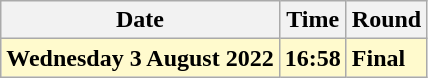<table class="wikitable">
<tr>
<th>Date</th>
<th>Time</th>
<th>Round</th>
</tr>
<tr>
<td style=background:lemonchiffon><strong>Wednesday 3 August 2022</strong></td>
<td style=background:lemonchiffon><strong>16:58</strong></td>
<td style=background:lemonchiffon><strong>Final</strong></td>
</tr>
</table>
